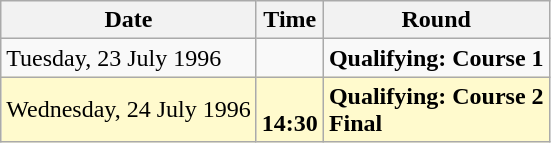<table class="wikitable">
<tr>
<th>Date</th>
<th>Time</th>
<th>Round</th>
</tr>
<tr>
<td>Tuesday, 23 July 1996</td>
<td></td>
<td><strong>Qualifying: Course 1</strong></td>
</tr>
<tr style=background:lemonchiffon>
<td>Wednesday, 24 July 1996</td>
<td> <br><strong>14:30</strong></td>
<td><strong>Qualifying: Course 2</strong><br><strong>Final</strong></td>
</tr>
</table>
